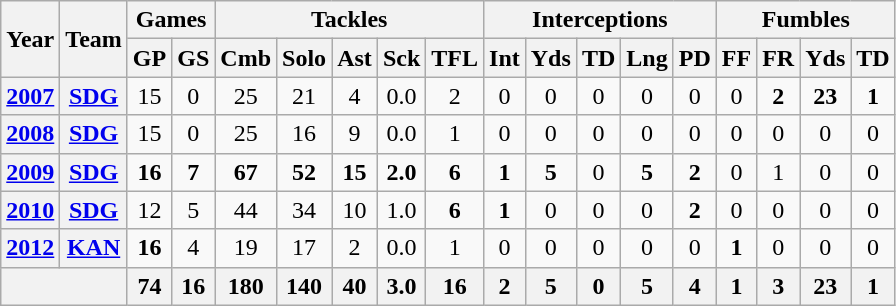<table class="wikitable" style="text-align:center">
<tr>
<th rowspan="2">Year</th>
<th rowspan="2">Team</th>
<th colspan="2">Games</th>
<th colspan="5">Tackles</th>
<th colspan="5">Interceptions</th>
<th colspan="4">Fumbles</th>
</tr>
<tr>
<th>GP</th>
<th>GS</th>
<th>Cmb</th>
<th>Solo</th>
<th>Ast</th>
<th>Sck</th>
<th>TFL</th>
<th>Int</th>
<th>Yds</th>
<th>TD</th>
<th>Lng</th>
<th>PD</th>
<th>FF</th>
<th>FR</th>
<th>Yds</th>
<th>TD</th>
</tr>
<tr>
<th><a href='#'>2007</a></th>
<th><a href='#'>SDG</a></th>
<td>15</td>
<td>0</td>
<td>25</td>
<td>21</td>
<td>4</td>
<td>0.0</td>
<td>2</td>
<td>0</td>
<td>0</td>
<td>0</td>
<td>0</td>
<td>0</td>
<td>0</td>
<td><strong>2</strong></td>
<td><strong>23</strong></td>
<td><strong>1</strong></td>
</tr>
<tr>
<th><a href='#'>2008</a></th>
<th><a href='#'>SDG</a></th>
<td>15</td>
<td>0</td>
<td>25</td>
<td>16</td>
<td>9</td>
<td>0.0</td>
<td>1</td>
<td>0</td>
<td>0</td>
<td>0</td>
<td>0</td>
<td>0</td>
<td>0</td>
<td>0</td>
<td>0</td>
<td>0</td>
</tr>
<tr>
<th><a href='#'>2009</a></th>
<th><a href='#'>SDG</a></th>
<td><strong>16</strong></td>
<td><strong>7</strong></td>
<td><strong>67</strong></td>
<td><strong>52</strong></td>
<td><strong>15</strong></td>
<td><strong>2.0</strong></td>
<td><strong>6</strong></td>
<td><strong>1</strong></td>
<td><strong>5</strong></td>
<td>0</td>
<td><strong>5</strong></td>
<td><strong>2</strong></td>
<td>0</td>
<td>1</td>
<td>0</td>
<td>0</td>
</tr>
<tr>
<th><a href='#'>2010</a></th>
<th><a href='#'>SDG</a></th>
<td>12</td>
<td>5</td>
<td>44</td>
<td>34</td>
<td>10</td>
<td>1.0</td>
<td><strong>6</strong></td>
<td><strong>1</strong></td>
<td>0</td>
<td>0</td>
<td>0</td>
<td><strong>2</strong></td>
<td>0</td>
<td>0</td>
<td>0</td>
<td>0</td>
</tr>
<tr>
<th><a href='#'>2012</a></th>
<th><a href='#'>KAN</a></th>
<td><strong>16</strong></td>
<td>4</td>
<td>19</td>
<td>17</td>
<td>2</td>
<td>0.0</td>
<td>1</td>
<td>0</td>
<td>0</td>
<td>0</td>
<td>0</td>
<td>0</td>
<td><strong>1</strong></td>
<td>0</td>
<td>0</td>
<td>0</td>
</tr>
<tr>
<th colspan="2"></th>
<th>74</th>
<th>16</th>
<th>180</th>
<th>140</th>
<th>40</th>
<th>3.0</th>
<th>16</th>
<th>2</th>
<th>5</th>
<th>0</th>
<th>5</th>
<th>4</th>
<th>1</th>
<th>3</th>
<th>23</th>
<th>1</th>
</tr>
</table>
